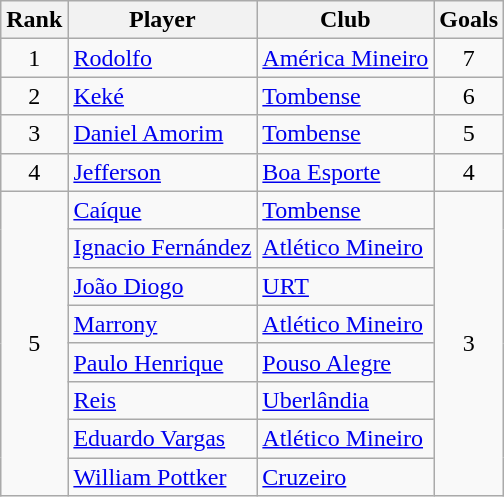<table class="wikitable sortable" style="text-align:center">
<tr>
<th>Rank</th>
<th>Player</th>
<th>Club</th>
<th>Goals</th>
</tr>
<tr>
<td>1</td>
<td align=left><a href='#'>Rodolfo</a></td>
<td align=left><a href='#'>América Mineiro</a></td>
<td>7</td>
</tr>
<tr>
<td>2</td>
<td align=left><a href='#'>Keké</a></td>
<td align=left><a href='#'>Tombense</a></td>
<td>6</td>
</tr>
<tr>
<td>3</td>
<td align=left><a href='#'>Daniel Amorim</a></td>
<td align=left><a href='#'>Tombense</a></td>
<td>5</td>
</tr>
<tr>
<td>4</td>
<td align=left><a href='#'>Jefferson</a></td>
<td align=left><a href='#'>Boa Esporte</a></td>
<td>4</td>
</tr>
<tr>
<td rowspan=8>5</td>
<td align=left><a href='#'>Caíque</a></td>
<td align=left><a href='#'>Tombense</a></td>
<td rowspan=8>3</td>
</tr>
<tr>
<td align=left><a href='#'>Ignacio Fernández</a></td>
<td align=left><a href='#'>Atlético Mineiro</a></td>
</tr>
<tr>
<td align=left><a href='#'>João Diogo</a></td>
<td align=left><a href='#'>URT</a></td>
</tr>
<tr>
<td align=left><a href='#'>Marrony</a></td>
<td align=left><a href='#'>Atlético Mineiro</a></td>
</tr>
<tr>
<td align=left><a href='#'>Paulo Henrique</a></td>
<td align=left><a href='#'>Pouso Alegre</a></td>
</tr>
<tr>
<td align=left><a href='#'>Reis</a></td>
<td align=left><a href='#'>Uberlândia</a></td>
</tr>
<tr>
<td align=left><a href='#'>Eduardo Vargas</a></td>
<td align=left><a href='#'>Atlético Mineiro</a></td>
</tr>
<tr>
<td align=left><a href='#'>William Pottker</a></td>
<td align=left><a href='#'>Cruzeiro</a></td>
</tr>
</table>
